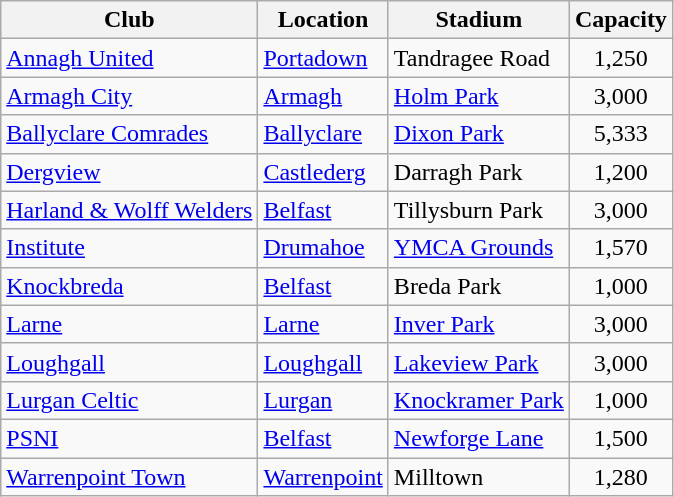<table class="wikitable sortable">
<tr>
<th>Club</th>
<th>Location</th>
<th>Stadium</th>
<th>Capacity</th>
</tr>
<tr>
<td><a href='#'>Annagh United</a></td>
<td><a href='#'>Portadown</a></td>
<td>Tandragee Road</td>
<td style="text-align:center;">1,250</td>
</tr>
<tr>
<td><a href='#'>Armagh City</a></td>
<td><a href='#'>Armagh</a></td>
<td><a href='#'>Holm Park</a></td>
<td style="text-align:center;">3,000</td>
</tr>
<tr>
<td><a href='#'>Ballyclare Comrades</a></td>
<td><a href='#'>Ballyclare</a></td>
<td><a href='#'>Dixon Park</a></td>
<td style="text-align:center;">5,333</td>
</tr>
<tr>
<td><a href='#'>Dergview</a></td>
<td><a href='#'>Castlederg</a></td>
<td>Darragh Park</td>
<td style="text-align:center;">1,200</td>
</tr>
<tr>
<td><a href='#'>Harland & Wolff Welders</a></td>
<td><a href='#'>Belfast</a></td>
<td>Tillysburn Park</td>
<td style="text-align:center;">3,000</td>
</tr>
<tr>
<td><a href='#'>Institute</a></td>
<td><a href='#'>Drumahoe</a></td>
<td><a href='#'>YMCA Grounds</a></td>
<td style="text-align:center;">1,570</td>
</tr>
<tr>
<td><a href='#'>Knockbreda</a></td>
<td><a href='#'>Belfast</a></td>
<td>Breda Park</td>
<td style="text-align:center;">1,000</td>
</tr>
<tr>
<td><a href='#'>Larne</a></td>
<td><a href='#'>Larne</a></td>
<td><a href='#'>Inver Park</a></td>
<td style="text-align:center;">3,000</td>
</tr>
<tr>
<td><a href='#'>Loughgall</a></td>
<td><a href='#'>Loughgall</a></td>
<td><a href='#'>Lakeview Park</a></td>
<td style="text-align:center;">3,000</td>
</tr>
<tr>
<td><a href='#'>Lurgan Celtic</a></td>
<td><a href='#'>Lurgan</a></td>
<td><a href='#'>Knockramer Park</a></td>
<td style="text-align:center;">1,000</td>
</tr>
<tr>
<td><a href='#'>PSNI</a></td>
<td><a href='#'>Belfast</a></td>
<td><a href='#'>Newforge Lane</a></td>
<td style="text-align:center;">1,500</td>
</tr>
<tr>
<td><a href='#'>Warrenpoint Town</a></td>
<td><a href='#'>Warrenpoint</a></td>
<td>Milltown</td>
<td style="text-align:center;">1,280</td>
</tr>
</table>
